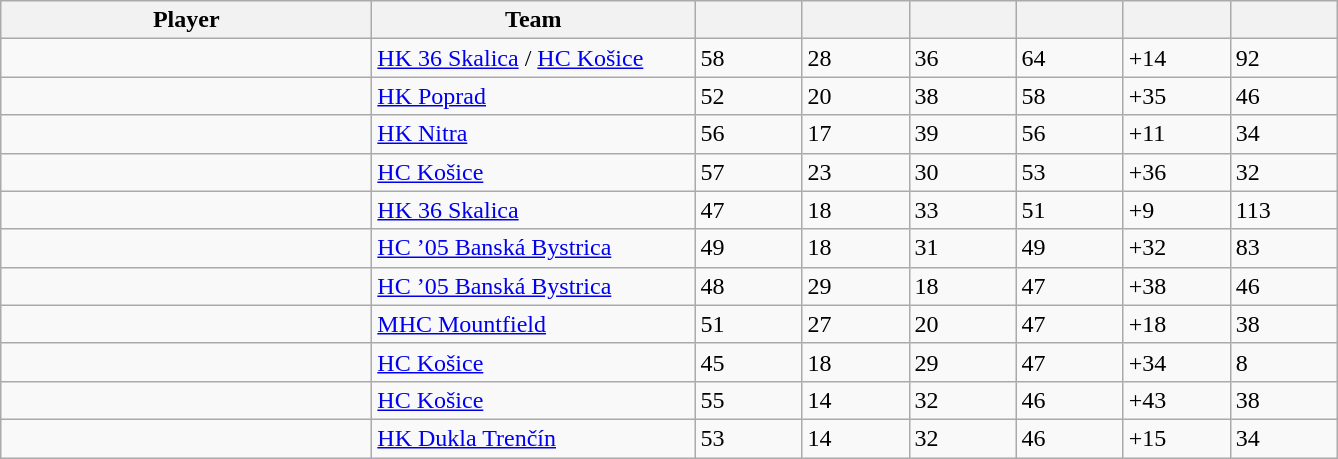<table class="wikitable sortable">
<tr>
<th style="width: 15em;">Player</th>
<th style="width: 13em;">Team</th>
<th style="width: 4em;"></th>
<th style="width: 4em;"></th>
<th style="width: 4em;"></th>
<th style="width: 4em;"></th>
<th style="width: 4em;"></th>
<th style="width: 4em;"></th>
</tr>
<tr>
<td> </td>
<td><a href='#'>HK 36 Skalica</a> / <a href='#'>HC Košice</a></td>
<td>58</td>
<td>28</td>
<td>36</td>
<td>64</td>
<td>+14</td>
<td>92</td>
</tr>
<tr>
<td> </td>
<td><a href='#'>HK Poprad</a></td>
<td>52</td>
<td>20</td>
<td>38</td>
<td>58</td>
<td>+35</td>
<td>46</td>
</tr>
<tr>
<td> </td>
<td><a href='#'>HK Nitra</a></td>
<td>56</td>
<td>17</td>
<td>39</td>
<td>56</td>
<td>+11</td>
<td>34</td>
</tr>
<tr>
<td> </td>
<td><a href='#'>HC Košice</a></td>
<td>57</td>
<td>23</td>
<td>30</td>
<td>53</td>
<td>+36</td>
<td>32</td>
</tr>
<tr>
<td> </td>
<td><a href='#'>HK 36 Skalica</a></td>
<td>47</td>
<td>18</td>
<td>33</td>
<td>51</td>
<td>+9</td>
<td>113</td>
</tr>
<tr>
<td> </td>
<td><a href='#'>HC ’05 Banská Bystrica</a></td>
<td>49</td>
<td>18</td>
<td>31</td>
<td>49</td>
<td>+32</td>
<td>83</td>
</tr>
<tr>
<td> </td>
<td><a href='#'>HC ’05 Banská Bystrica</a></td>
<td>48</td>
<td>29</td>
<td>18</td>
<td>47</td>
<td>+38</td>
<td>46</td>
</tr>
<tr>
<td> </td>
<td><a href='#'>MHC Mountfield</a></td>
<td>51</td>
<td>27</td>
<td>20</td>
<td>47</td>
<td>+18</td>
<td>38</td>
</tr>
<tr>
<td> </td>
<td><a href='#'>HC Košice</a></td>
<td>45</td>
<td>18</td>
<td>29</td>
<td>47</td>
<td>+34</td>
<td>8</td>
</tr>
<tr>
<td> </td>
<td><a href='#'>HC Košice</a></td>
<td>55</td>
<td>14</td>
<td>32</td>
<td>46</td>
<td>+43</td>
<td>38</td>
</tr>
<tr>
<td> </td>
<td><a href='#'>HK Dukla Trenčín</a></td>
<td>53</td>
<td>14</td>
<td>32</td>
<td>46</td>
<td>+15</td>
<td>34</td>
</tr>
</table>
